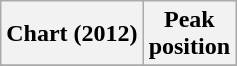<table class="wikitable plainrowheaders" style="text-align:center">
<tr>
<th scope="col">Chart (2012)</th>
<th scope="col">Peak<br>position</th>
</tr>
<tr>
</tr>
</table>
